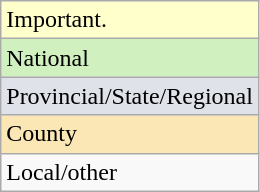<table class="wikitable">
<tr style="background:#ffc;">
<td>Important.</td>
</tr>
<tr style="background:#d0f0c0">
<td>National</td>
</tr>
<tr style="background:#dfe2e9">
<td>Provincial/State/Regional</td>
</tr>
<tr style="background:#fae7b5">
<td>County</td>
</tr>
<tr>
<td>Local/other</td>
</tr>
</table>
